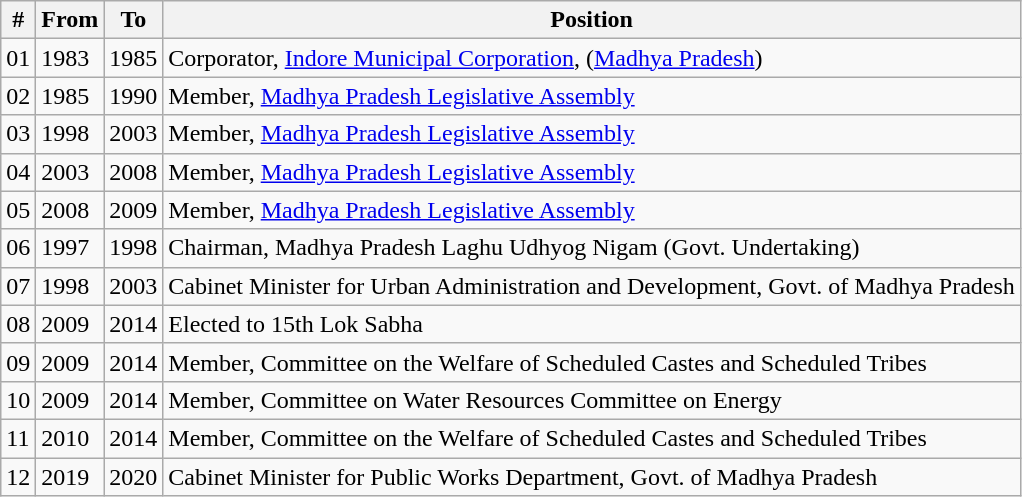<table class="wikitable sortable">
<tr>
<th>#</th>
<th>From</th>
<th>To</th>
<th>Position</th>
</tr>
<tr>
<td>01</td>
<td>1983</td>
<td>1985</td>
<td>Corporator, <a href='#'>Indore Municipal Corporation</a>, (<a href='#'>Madhya Pradesh</a>)</td>
</tr>
<tr>
<td>02</td>
<td>1985</td>
<td>1990</td>
<td>Member, <a href='#'>Madhya Pradesh Legislative Assembly</a></td>
</tr>
<tr>
<td>03</td>
<td>1998</td>
<td>2003</td>
<td>Member, <a href='#'>Madhya Pradesh Legislative Assembly</a></td>
</tr>
<tr>
<td>04</td>
<td>2003</td>
<td>2008</td>
<td>Member, <a href='#'>Madhya Pradesh Legislative Assembly</a></td>
</tr>
<tr>
<td>05</td>
<td>2008</td>
<td>2009</td>
<td>Member, <a href='#'>Madhya Pradesh Legislative Assembly</a></td>
</tr>
<tr>
<td>06</td>
<td>1997</td>
<td>1998</td>
<td>Chairman, Madhya Pradesh Laghu Udhyog Nigam (Govt. Undertaking)</td>
</tr>
<tr>
<td>07</td>
<td>1998</td>
<td>2003</td>
<td>Cabinet Minister for Urban Administration and Development, Govt. of Madhya Pradesh</td>
</tr>
<tr>
<td>08</td>
<td>2009</td>
<td>2014</td>
<td>Elected to 15th Lok Sabha</td>
</tr>
<tr>
<td>09</td>
<td>2009</td>
<td>2014</td>
<td>Member, Committee on the Welfare of Scheduled Castes and Scheduled Tribes</td>
</tr>
<tr>
<td>10</td>
<td>2009</td>
<td>2014</td>
<td>Member, Committee on Water Resources Committee on Energy</td>
</tr>
<tr>
<td>11</td>
<td>2010</td>
<td>2014</td>
<td>Member, Committee on the Welfare of Scheduled Castes and Scheduled Tribes</td>
</tr>
<tr>
<td>12</td>
<td>2019</td>
<td>2020</td>
<td>Cabinet Minister for Public Works Department, Govt. of Madhya Pradesh</td>
</tr>
</table>
